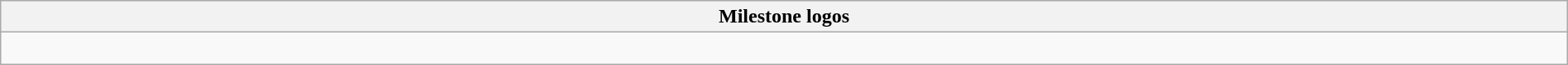<table class="wikitable collapsible collapsed" style="clear:none; font-size:100%; padding:0 auto; width:100%; margin:auto">
<tr>
<th>Milestone logos</th>
</tr>
<tr>
<td><br>
</td>
</tr>
</table>
